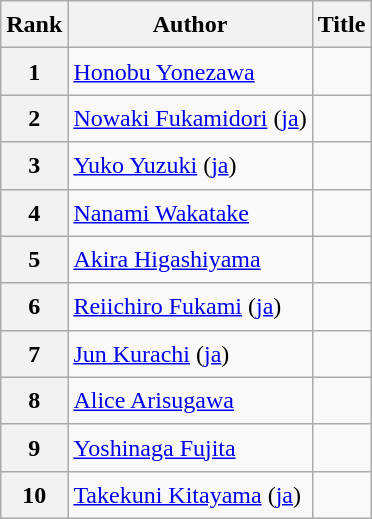<table class="wikitable sortable" style="font-size:1.00em; line-height:1.5em;">
<tr>
<th>Rank</th>
<th>Author</th>
<th>Title</th>
</tr>
<tr>
<th>1</th>
<td><a href='#'>Honobu Yonezawa</a></td>
<td></td>
</tr>
<tr>
<th>2</th>
<td><a href='#'>Nowaki Fukamidori</a> (<a href='#'>ja</a>)</td>
<td></td>
</tr>
<tr>
<th>3</th>
<td><a href='#'>Yuko Yuzuki</a> (<a href='#'>ja</a>)</td>
<td></td>
</tr>
<tr>
<th>4</th>
<td><a href='#'>Nanami Wakatake</a></td>
<td></td>
</tr>
<tr>
<th>5</th>
<td><a href='#'>Akira Higashiyama</a></td>
<td></td>
</tr>
<tr>
<th>6</th>
<td><a href='#'>Reiichiro Fukami</a> (<a href='#'>ja</a>)</td>
<td></td>
</tr>
<tr>
<th>7</th>
<td><a href='#'>Jun Kurachi</a> (<a href='#'>ja</a>)</td>
<td></td>
</tr>
<tr>
<th>8</th>
<td><a href='#'>Alice Arisugawa</a></td>
<td></td>
</tr>
<tr>
<th>9</th>
<td><a href='#'>Yoshinaga Fujita</a></td>
<td></td>
</tr>
<tr>
<th>10</th>
<td><a href='#'>Takekuni Kitayama</a> (<a href='#'>ja</a>)</td>
<td></td>
</tr>
</table>
